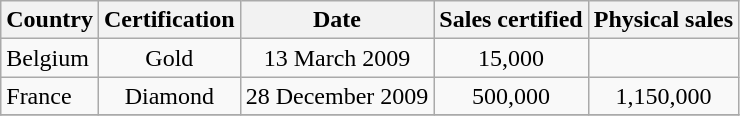<table class="wikitable sortable">
<tr>
<th>Country</th>
<th>Certification</th>
<th>Date</th>
<th>Sales certified</th>
<th>Physical sales</th>
</tr>
<tr>
<td>Belgium</td>
<td align="center">Gold</td>
<td align="center">13 March 2009</td>
<td align="center">15,000</td>
</tr>
<tr>
<td>France</td>
<td align="center">Diamond</td>
<td align="center">28 December 2009</td>
<td align="center">500,000</td>
<td align="center">1,150,000</td>
</tr>
<tr>
</tr>
</table>
